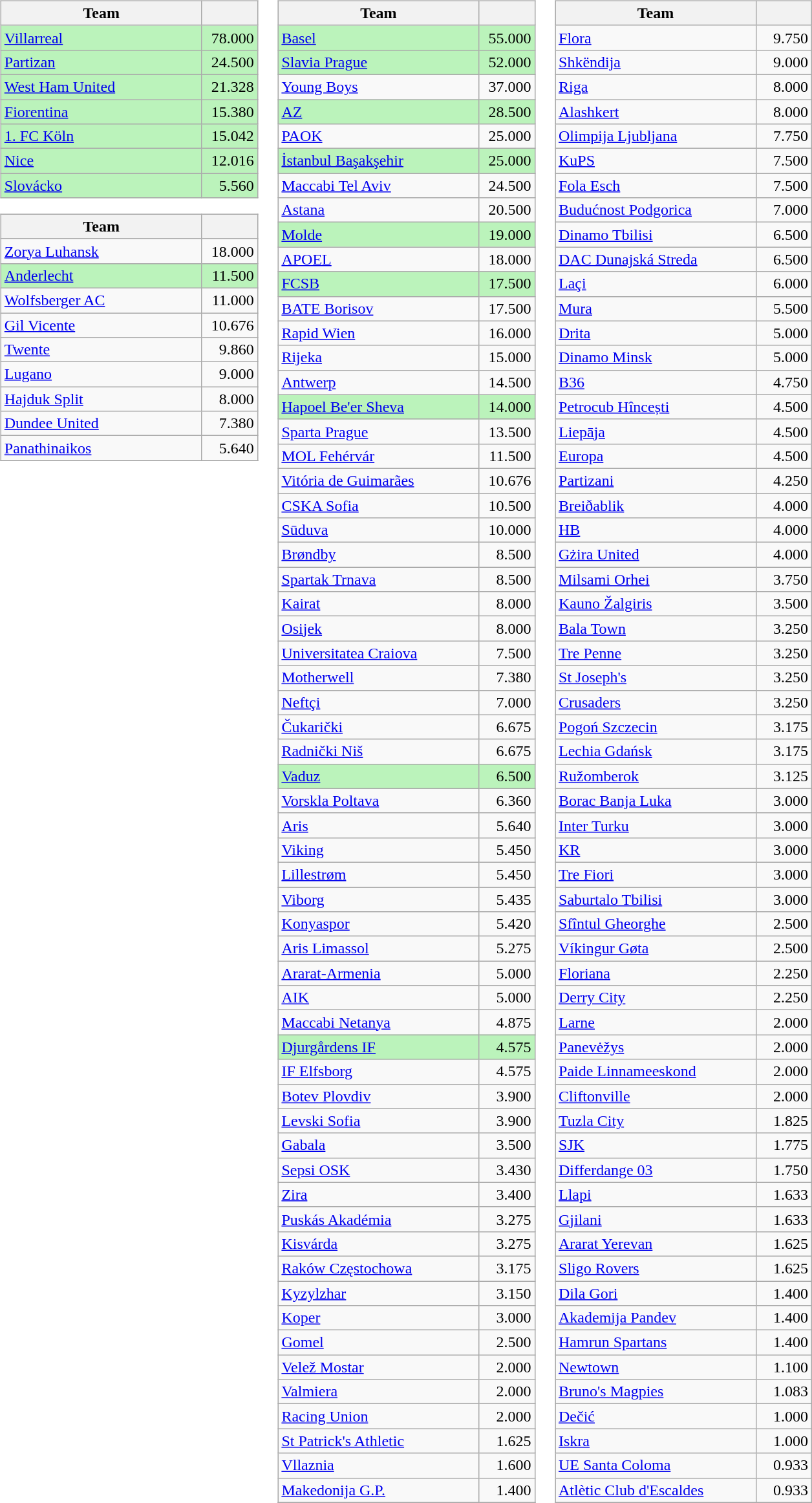<table>
<tr valign=top>
<td><br><table class="wikitable">
<tr>
<th width=200>Team</th>
<th width=50></th>
</tr>
<tr bgcolor=#BBF3BB>
<td> <a href='#'>Villarreal</a></td>
<td align=right>78.000</td>
</tr>
<tr bgcolor=#BBF3BB>
<td> <a href='#'>Partizan</a> </td>
<td align=right>24.500</td>
</tr>
<tr bgcolor=#BBF3BB>
<td> <a href='#'>West Ham United</a></td>
<td align=right>21.328</td>
</tr>
<tr bgcolor=#BBF3BB>
<td> <a href='#'>Fiorentina</a></td>
<td align=right>15.380</td>
</tr>
<tr bgcolor=#BBF3BB>
<td> <a href='#'>1. FC Köln</a></td>
<td align=right>15.042</td>
</tr>
<tr bgcolor=#BBF3BB>
<td> <a href='#'>Nice</a></td>
<td align=right>12.016</td>
</tr>
<tr bgcolor=#BBF3BB>
<td> <a href='#'>Slovácko</a> </td>
<td align=right>5.560</td>
</tr>
</table>
<table class="wikitable">
<tr>
<th width=200>Team</th>
<th width=50></th>
</tr>
<tr>
<td> <a href='#'>Zorya Luhansk</a></td>
<td align=right>18.000</td>
</tr>
<tr bgcolor=#BBF3BB>
<td> <a href='#'>Anderlecht</a></td>
<td align=right>11.500</td>
</tr>
<tr>
<td> <a href='#'>Wolfsberger AC</a></td>
<td align=right>11.000</td>
</tr>
<tr>
<td> <a href='#'>Gil Vicente</a></td>
<td align=right>10.676</td>
</tr>
<tr>
<td> <a href='#'>Twente</a></td>
<td align=right>9.860</td>
</tr>
<tr>
<td> <a href='#'>Lugano</a></td>
<td align=right>9.000</td>
</tr>
<tr>
<td> <a href='#'>Hajduk Split</a></td>
<td align=right>8.000</td>
</tr>
<tr>
<td> <a href='#'>Dundee United</a></td>
<td align=right>7.380</td>
</tr>
<tr>
<td> <a href='#'>Panathinaikos</a></td>
<td align=right>5.640</td>
</tr>
<tr>
</tr>
</table>
</td>
<td><br><table class="wikitable">
<tr>
<th width=200>Team</th>
<th width=50></th>
</tr>
<tr bgcolor=#BBF3BB>
<td> <a href='#'>Basel</a></td>
<td align=right>55.000</td>
</tr>
<tr bgcolor=#BBF3BB>
<td> <a href='#'>Slavia Prague</a></td>
<td align=right>52.000</td>
</tr>
<tr>
<td> <a href='#'>Young Boys</a></td>
<td align=right>37.000</td>
</tr>
<tr bgcolor=#BBF3BB>
<td> <a href='#'>AZ</a></td>
<td align=right>28.500</td>
</tr>
<tr>
<td> <a href='#'>PAOK</a></td>
<td align=right>25.000</td>
</tr>
<tr bgcolor=#BBF3BB>
<td> <a href='#'>İstanbul Başakşehir</a></td>
<td align=right>25.000</td>
</tr>
<tr>
<td> <a href='#'>Maccabi Tel Aviv</a></td>
<td align=right>24.500</td>
</tr>
<tr>
<td> <a href='#'>Astana</a></td>
<td align=right>20.500</td>
</tr>
<tr bgcolor=#BBF3BB>
<td> <a href='#'>Molde</a></td>
<td align=right>19.000</td>
</tr>
<tr>
<td> <a href='#'>APOEL</a></td>
<td align=right>18.000</td>
</tr>
<tr bgcolor=#BBF3BB>
<td> <a href='#'>FCSB</a></td>
<td align=right>17.500</td>
</tr>
<tr>
<td> <a href='#'>BATE Borisov</a></td>
<td align=right>17.500</td>
</tr>
<tr>
<td> <a href='#'>Rapid Wien</a></td>
<td align=right>16.000</td>
</tr>
<tr>
<td> <a href='#'>Rijeka</a></td>
<td align=right>15.000</td>
</tr>
<tr>
<td> <a href='#'>Antwerp</a></td>
<td align=right>14.500</td>
</tr>
<tr bgcolor=#BBF3BB>
<td> <a href='#'>Hapoel Be'er Sheva</a></td>
<td align=right>14.000</td>
</tr>
<tr>
<td> <a href='#'>Sparta Prague</a></td>
<td align=right>13.500</td>
</tr>
<tr>
<td> <a href='#'>MOL Fehérvár</a></td>
<td align=right>11.500</td>
</tr>
<tr>
<td> <a href='#'>Vitória de Guimarães</a></td>
<td align=right>10.676</td>
</tr>
<tr>
<td> <a href='#'>CSKA Sofia</a></td>
<td align=right>10.500</td>
</tr>
<tr>
<td> <a href='#'>Sūduva</a></td>
<td align=right>10.000</td>
</tr>
<tr>
<td> <a href='#'>Brøndby</a></td>
<td align=right>8.500</td>
</tr>
<tr>
<td> <a href='#'>Spartak Trnava</a></td>
<td align=right>8.500</td>
</tr>
<tr>
<td> <a href='#'>Kairat</a></td>
<td align=right>8.000</td>
</tr>
<tr>
<td> <a href='#'>Osijek</a></td>
<td align=right>8.000</td>
</tr>
<tr>
<td> <a href='#'>Universitatea Craiova</a></td>
<td align=right>7.500</td>
</tr>
<tr>
<td> <a href='#'>Motherwell</a></td>
<td align=right>7.380</td>
</tr>
<tr>
<td> <a href='#'>Neftçi</a></td>
<td align=right>7.000</td>
</tr>
<tr>
<td> <a href='#'>Čukarički</a></td>
<td align=right>6.675</td>
</tr>
<tr>
<td> <a href='#'>Radnički Niš</a></td>
<td align=right>6.675</td>
</tr>
<tr bgcolor=#BBF3BB>
<td> <a href='#'>Vaduz</a></td>
<td align=right>6.500</td>
</tr>
<tr>
<td> <a href='#'>Vorskla Poltava</a></td>
<td align=right>6.360</td>
</tr>
<tr>
<td> <a href='#'>Aris</a></td>
<td align=right>5.640</td>
</tr>
<tr>
<td> <a href='#'>Viking</a></td>
<td align=right>5.450</td>
</tr>
<tr>
<td> <a href='#'>Lillestrøm</a></td>
<td align=right>5.450</td>
</tr>
<tr>
<td> <a href='#'>Viborg</a></td>
<td align=right>5.435</td>
</tr>
<tr>
<td> <a href='#'>Konyaspor</a></td>
<td align=right>5.420</td>
</tr>
<tr>
<td> <a href='#'>Aris Limassol</a></td>
<td align=right>5.275</td>
</tr>
<tr>
<td> <a href='#'>Ararat-Armenia</a></td>
<td align=right>5.000</td>
</tr>
<tr>
<td> <a href='#'>AIK</a></td>
<td align=right>5.000</td>
</tr>
<tr>
<td> <a href='#'>Maccabi Netanya</a></td>
<td align=right>4.875</td>
</tr>
<tr bgcolor=#BBF3BB>
<td> <a href='#'>Djurgårdens IF</a></td>
<td align=right>4.575</td>
</tr>
<tr>
<td> <a href='#'>IF Elfsborg</a></td>
<td align=right>4.575</td>
</tr>
<tr>
<td> <a href='#'>Botev Plovdiv</a></td>
<td align=right>3.900</td>
</tr>
<tr>
<td> <a href='#'>Levski Sofia</a></td>
<td align=right>3.900</td>
</tr>
<tr>
<td> <a href='#'>Gabala</a></td>
<td align=right>3.500</td>
</tr>
<tr>
<td> <a href='#'>Sepsi OSK</a></td>
<td align=right>3.430</td>
</tr>
<tr>
<td> <a href='#'>Zira</a></td>
<td align=right>3.400</td>
</tr>
<tr>
<td> <a href='#'>Puskás Akadémia</a></td>
<td align=right>3.275</td>
</tr>
<tr>
<td> <a href='#'>Kisvárda</a></td>
<td align=right>3.275</td>
</tr>
<tr>
<td> <a href='#'>Raków Częstochowa</a></td>
<td align=right>3.175</td>
</tr>
<tr>
<td> <a href='#'>Kyzylzhar</a></td>
<td align=right>3.150</td>
</tr>
<tr>
<td> <a href='#'>Koper</a></td>
<td align=right>3.000</td>
</tr>
<tr>
<td> <a href='#'>Gomel</a></td>
<td align=right>2.500</td>
</tr>
<tr>
<td> <a href='#'>Velež Mostar</a></td>
<td align=right>2.000</td>
</tr>
<tr>
<td> <a href='#'>Valmiera</a></td>
<td align=right>2.000</td>
</tr>
<tr>
<td> <a href='#'>Racing Union</a></td>
<td align=right>2.000</td>
</tr>
<tr>
<td> <a href='#'>St Patrick's Athletic</a></td>
<td align=right>1.625</td>
</tr>
<tr>
<td> <a href='#'>Vllaznia</a></td>
<td align=right>1.600</td>
</tr>
<tr>
<td> <a href='#'>Makedonija G.P.</a></td>
<td align=right>1.400</td>
</tr>
<tr>
</tr>
</table>
</td>
<td><br><table class="wikitable">
<tr>
<th width=200>Team</th>
<th width=50></th>
</tr>
<tr>
<td> <a href='#'>Flora</a></td>
<td align=right>9.750</td>
</tr>
<tr>
<td> <a href='#'>Shkëndija</a></td>
<td align=right>9.000</td>
</tr>
<tr>
<td> <a href='#'>Riga</a></td>
<td align=right>8.000</td>
</tr>
<tr>
<td> <a href='#'>Alashkert</a></td>
<td align=right>8.000</td>
</tr>
<tr>
<td> <a href='#'>Olimpija Ljubljana</a></td>
<td align=right>7.750</td>
</tr>
<tr>
<td> <a href='#'>KuPS</a></td>
<td align=right>7.500</td>
</tr>
<tr>
<td> <a href='#'>Fola Esch</a></td>
<td align=right>7.500</td>
</tr>
<tr>
<td> <a href='#'>Budućnost Podgorica</a></td>
<td align=right>7.000</td>
</tr>
<tr>
<td> <a href='#'>Dinamo Tbilisi</a></td>
<td align=right>6.500</td>
</tr>
<tr>
<td> <a href='#'>DAC Dunajská Streda</a></td>
<td align=right>6.500</td>
</tr>
<tr>
<td> <a href='#'>Laçi</a></td>
<td align=right>6.000</td>
</tr>
<tr>
<td> <a href='#'>Mura</a></td>
<td align=right>5.500</td>
</tr>
<tr>
<td> <a href='#'>Drita</a></td>
<td align=right>5.000</td>
</tr>
<tr>
<td> <a href='#'>Dinamo Minsk</a></td>
<td align=right>5.000</td>
</tr>
<tr>
<td> <a href='#'>B36</a></td>
<td align=right>4.750</td>
</tr>
<tr>
<td> <a href='#'>Petrocub Hîncești</a></td>
<td align=right>4.500</td>
</tr>
<tr>
<td> <a href='#'>Liepāja</a></td>
<td align=right>4.500</td>
</tr>
<tr>
<td> <a href='#'>Europa</a></td>
<td align=right>4.500</td>
</tr>
<tr>
<td> <a href='#'>Partizani</a></td>
<td align=right>4.250</td>
</tr>
<tr>
<td> <a href='#'>Breiðablik</a></td>
<td align=right>4.000</td>
</tr>
<tr>
<td> <a href='#'>HB</a></td>
<td align=right>4.000</td>
</tr>
<tr>
<td> <a href='#'>Gżira United</a></td>
<td align=right>4.000</td>
</tr>
<tr>
<td> <a href='#'>Milsami Orhei</a></td>
<td align=right>3.750</td>
</tr>
<tr>
<td> <a href='#'>Kauno Žalgiris</a></td>
<td align=right>3.500</td>
</tr>
<tr>
<td> <a href='#'>Bala Town</a></td>
<td align=right>3.250</td>
</tr>
<tr>
<td> <a href='#'>Tre Penne</a></td>
<td align=right>3.250</td>
</tr>
<tr>
<td> <a href='#'>St Joseph's</a></td>
<td align=right>3.250</td>
</tr>
<tr>
<td> <a href='#'>Crusaders</a></td>
<td align=right>3.250</td>
</tr>
<tr>
<td> <a href='#'>Pogoń Szczecin</a></td>
<td align=right>3.175</td>
</tr>
<tr>
<td> <a href='#'>Lechia Gdańsk</a></td>
<td align=right>3.175</td>
</tr>
<tr>
<td> <a href='#'>Ružomberok</a></td>
<td align=right>3.125</td>
</tr>
<tr>
<td> <a href='#'>Borac Banja Luka</a></td>
<td align=right>3.000</td>
</tr>
<tr>
<td> <a href='#'>Inter Turku</a></td>
<td align=right>3.000</td>
</tr>
<tr>
<td> <a href='#'>KR</a></td>
<td align=right>3.000</td>
</tr>
<tr>
<td> <a href='#'>Tre Fiori</a></td>
<td align=right>3.000</td>
</tr>
<tr>
<td> <a href='#'>Saburtalo Tbilisi</a></td>
<td align=right>3.000</td>
</tr>
<tr>
<td> <a href='#'>Sfîntul Gheorghe</a></td>
<td align=right>2.500</td>
</tr>
<tr>
<td> <a href='#'>Víkingur Gøta</a></td>
<td align=right>2.500</td>
</tr>
<tr>
<td> <a href='#'>Floriana</a></td>
<td align=right>2.250</td>
</tr>
<tr>
<td> <a href='#'>Derry City</a></td>
<td align=right>2.250</td>
</tr>
<tr>
<td> <a href='#'>Larne</a></td>
<td align=right>2.000</td>
</tr>
<tr>
<td> <a href='#'>Panevėžys</a></td>
<td align=right>2.000</td>
</tr>
<tr>
<td> <a href='#'>Paide Linnameeskond</a></td>
<td align=right>2.000</td>
</tr>
<tr>
<td> <a href='#'>Cliftonville</a></td>
<td align=right>2.000</td>
</tr>
<tr>
<td> <a href='#'>Tuzla City</a></td>
<td align=right>1.825</td>
</tr>
<tr>
<td> <a href='#'>SJK</a></td>
<td align=right>1.775</td>
</tr>
<tr>
<td> <a href='#'>Differdange 03</a></td>
<td align=right>1.750</td>
</tr>
<tr>
<td> <a href='#'>Llapi</a></td>
<td align=right>1.633</td>
</tr>
<tr>
<td> <a href='#'>Gjilani</a></td>
<td align=right>1.633</td>
</tr>
<tr>
<td> <a href='#'>Ararat Yerevan</a></td>
<td align=right>1.625</td>
</tr>
<tr>
<td> <a href='#'>Sligo Rovers</a></td>
<td align=right>1.625</td>
</tr>
<tr>
<td> <a href='#'>Dila Gori</a></td>
<td align=right>1.400</td>
</tr>
<tr>
<td> <a href='#'>Akademija Pandev</a></td>
<td align=right>1.400</td>
</tr>
<tr>
<td> <a href='#'>Hamrun Spartans</a></td>
<td align=right>1.400</td>
</tr>
<tr>
<td> <a href='#'>Newtown</a></td>
<td align=right>1.100</td>
</tr>
<tr>
<td> <a href='#'>Bruno's Magpies</a></td>
<td align=right>1.083</td>
</tr>
<tr>
<td> <a href='#'>Dečić</a></td>
<td align=right>1.000</td>
</tr>
<tr>
<td> <a href='#'>Iskra</a></td>
<td align=right>1.000</td>
</tr>
<tr>
<td> <a href='#'>UE Santa Coloma</a></td>
<td align=right>0.933</td>
</tr>
<tr>
<td> <a href='#'>Atlètic Club d'Escaldes</a></td>
<td align=right>0.933</td>
</tr>
<tr>
</tr>
</table>
</td>
</tr>
</table>
